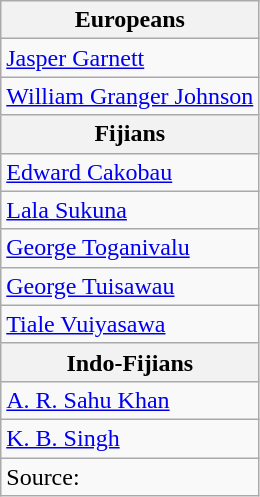<table class=wikitable>
<tr>
<th>Europeans</th>
</tr>
<tr>
<td><a href='#'>Jasper Garnett</a></td>
</tr>
<tr>
<td><a href='#'>William Granger Johnson</a></td>
</tr>
<tr>
<th>Fijians</th>
</tr>
<tr>
<td><a href='#'>Edward Cakobau</a></td>
</tr>
<tr>
<td><a href='#'>Lala Sukuna</a></td>
</tr>
<tr>
<td><a href='#'>George Toganivalu</a></td>
</tr>
<tr>
<td><a href='#'>George Tuisawau</a></td>
</tr>
<tr>
<td><a href='#'>Tiale Vuiyasawa</a></td>
</tr>
<tr>
<th>Indo-Fijians</th>
</tr>
<tr>
<td><a href='#'>A. R. Sahu Khan</a></td>
</tr>
<tr>
<td><a href='#'>K. B. Singh</a></td>
</tr>
<tr>
<td>Source: </td>
</tr>
</table>
